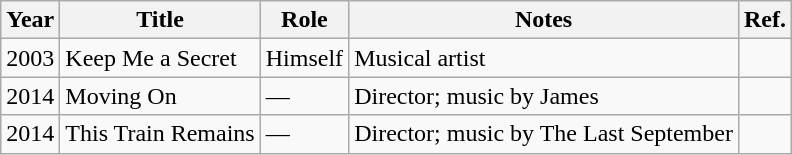<table class="wikitable sortable">
<tr>
<th>Year</th>
<th>Title</th>
<th>Role</th>
<th>Notes</th>
<th>Ref.</th>
</tr>
<tr>
<td>2003</td>
<td>Keep Me a Secret</td>
<td>Himself</td>
<td>Musical artist</td>
<td></td>
</tr>
<tr>
<td>2014</td>
<td>Moving On</td>
<td>—</td>
<td>Director; music by James</td>
<td></td>
</tr>
<tr>
<td>2014</td>
<td>This Train Remains</td>
<td>—</td>
<td>Director; music by The Last September</td>
<td></td>
</tr>
</table>
